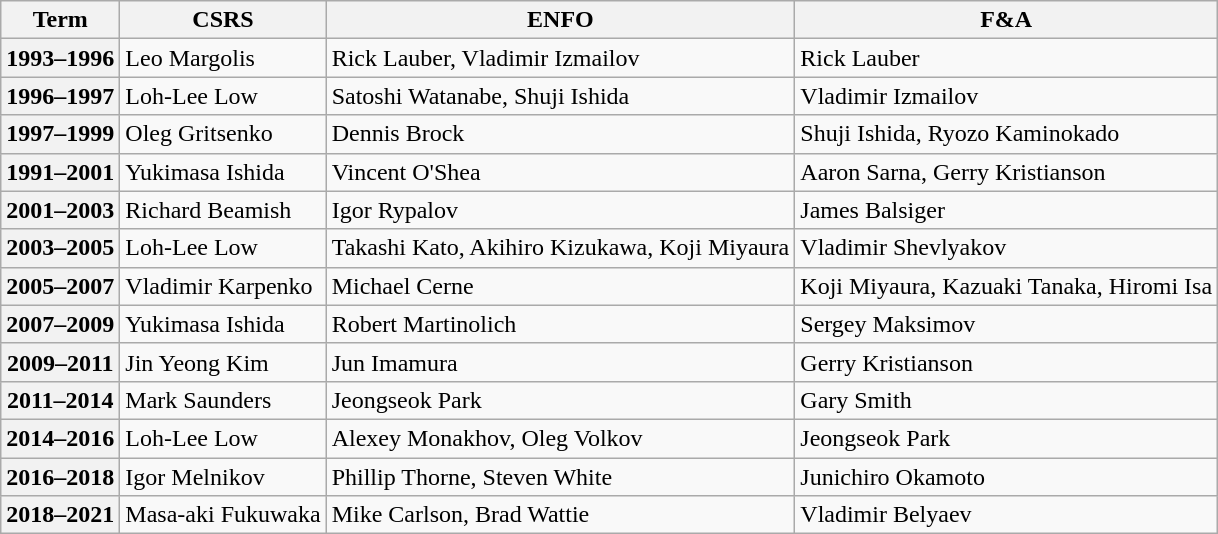<table class="wikitable collapsible collapsed">
<tr>
<th>Term</th>
<th>CSRS</th>
<th>ENFO</th>
<th>F&A</th>
</tr>
<tr>
<th>1993–1996</th>
<td>  Leo Margolis</td>
<td>  Rick Lauber,   Vladimir Izmailov</td>
<td>  Rick Lauber</td>
</tr>
<tr>
<th>1996–1997</th>
<td>  Loh-Lee Low</td>
<td>  Satoshi Watanabe, Shuji Ishida</td>
<td>  Vladimir Izmailov</td>
</tr>
<tr>
<th>1997–1999</th>
<td>  Oleg Gritsenko</td>
<td>  Dennis Brock</td>
<td>  Shuji Ishida, Ryozo Kaminokado</td>
</tr>
<tr>
<th>1991–2001</th>
<td>  Yukimasa Ishida</td>
<td>  Vincent O'Shea</td>
<td>  Aaron Sarna, Gerry Kristianson</td>
</tr>
<tr>
<th>2001–2003</th>
<td>  Richard Beamish</td>
<td>  Igor Rypalov</td>
<td>  James Balsiger</td>
</tr>
<tr>
<th>2003–2005</th>
<td>  Loh-Lee Low</td>
<td>  Takashi Kato, Akihiro Kizukawa, Koji Miyaura</td>
<td>  Vladimir Shevlyakov</td>
</tr>
<tr>
<th>2005–2007</th>
<td>  Vladimir Karpenko</td>
<td>  Michael Cerne</td>
<td>  Koji Miyaura, Kazuaki Tanaka, Hiromi Isa</td>
</tr>
<tr>
<th>2007–2009</th>
<td>  Yukimasa Ishida</td>
<td>  Robert Martinolich</td>
<td>  Sergey Maksimov</td>
</tr>
<tr>
<th>2009–2011</th>
<td>  Jin Yeong Kim</td>
<td>  Jun Imamura</td>
<td>  Gerry Kristianson</td>
</tr>
<tr>
<th>2011–2014</th>
<td>  Mark Saunders</td>
<td> Jeongseok Park</td>
<td>  Gary Smith</td>
</tr>
<tr>
<th>2014–2016</th>
<td>  Loh-Lee Low</td>
<td>  Alexey Monakhov, Oleg Volkov</td>
<td>  Jeongseok Park</td>
</tr>
<tr>
<th>2016–2018</th>
<td>  Igor Melnikov</td>
<td>  Phillip Thorne, Steven White</td>
<td>  Junichiro Okamoto</td>
</tr>
<tr>
<th>2018–2021</th>
<td>  Masa-aki Fukuwaka</td>
<td>  Mike Carlson, Brad Wattie</td>
<td>  Vladimir Belyaev</td>
</tr>
</table>
